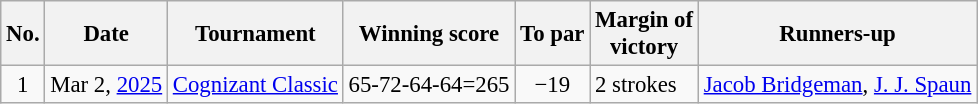<table class="wikitable" style="font-size:95%;">
<tr>
<th>No.</th>
<th>Date</th>
<th>Tournament</th>
<th>Winning score</th>
<th>To par</th>
<th>Margin of<br>victory</th>
<th>Runners-up</th>
</tr>
<tr>
<td align=center>1</td>
<td align=right>Mar 2, <a href='#'>2025</a></td>
<td><a href='#'>Cognizant Classic</a></td>
<td>65-72-64-64=265</td>
<td align=center>−19</td>
<td>2 strokes</td>
<td> <a href='#'>Jacob Bridgeman</a>,  <a href='#'>J. J. Spaun</a></td>
</tr>
</table>
